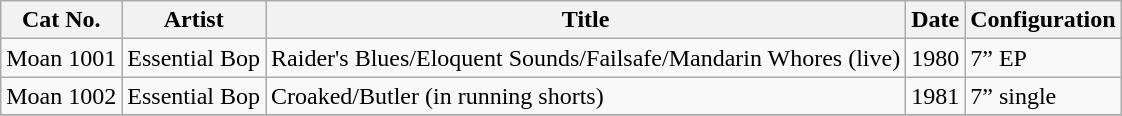<table class="wikitable">
<tr>
<th>Cat No.</th>
<th>Artist</th>
<th>Title</th>
<th>Date</th>
<th>Configuration</th>
</tr>
<tr>
<td>Moan 1001</td>
<td>Essential Bop</td>
<td>Raider's Blues/Eloquent Sounds/Failsafe/Mandarin Whores (live)</td>
<td>1980</td>
<td>7” EP</td>
</tr>
<tr>
<td>Moan 1002</td>
<td>Essential Bop</td>
<td>Croaked/Butler (in running shorts)</td>
<td>1981</td>
<td>7” single</td>
</tr>
<tr>
</tr>
</table>
